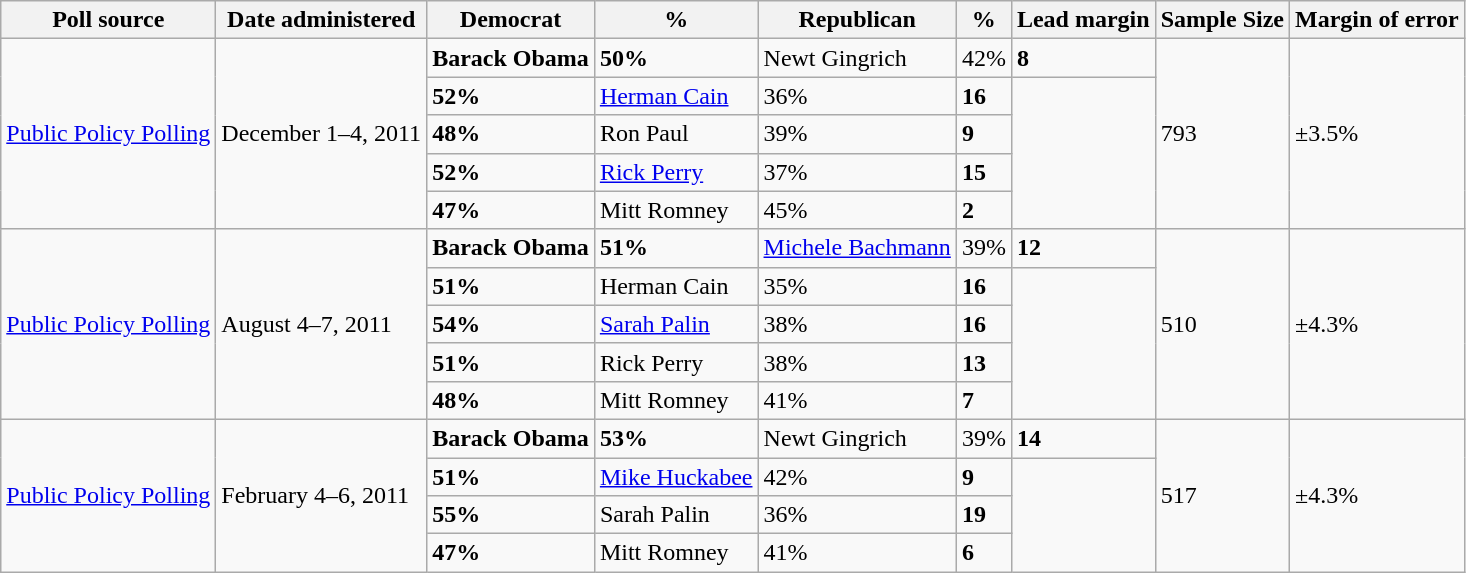<table class="wikitable">
<tr valign=bottom>
<th>Poll source</th>
<th>Date administered</th>
<th>Democrat</th>
<th>%</th>
<th>Republican</th>
<th>%</th>
<th>Lead margin</th>
<th>Sample Size</th>
<th>Margin of error</th>
</tr>
<tr>
<td rowspan=5><a href='#'>Public Policy Polling</a></td>
<td rowspan=5>December 1–4, 2011</td>
<td><strong>Barack Obama</strong></td>
<td><strong>50%</strong></td>
<td>Newt Gingrich</td>
<td>42%</td>
<td><strong>8</strong></td>
<td rowspan=5>793</td>
<td rowspan=5>±3.5%</td>
</tr>
<tr>
<td><strong>52%</strong></td>
<td><a href='#'>Herman Cain</a></td>
<td>36%</td>
<td><strong>16</strong></td>
</tr>
<tr>
<td><strong>48%</strong></td>
<td>Ron Paul</td>
<td>39%</td>
<td><strong>9</strong></td>
</tr>
<tr>
<td><strong>52%</strong></td>
<td><a href='#'>Rick Perry</a></td>
<td>37%</td>
<td><strong>15</strong></td>
</tr>
<tr>
<td><strong>47%</strong></td>
<td>Mitt Romney</td>
<td>45%</td>
<td><strong>2</strong></td>
</tr>
<tr>
<td rowspan=5><a href='#'>Public Policy Polling</a></td>
<td rowspan=5>August 4–7, 2011</td>
<td><strong>Barack Obama</strong></td>
<td><strong>51%</strong></td>
<td><a href='#'>Michele Bachmann</a></td>
<td>39%</td>
<td><strong>12</strong></td>
<td rowspan=5>510</td>
<td rowspan=5>±4.3%</td>
</tr>
<tr>
<td><strong>51%</strong></td>
<td>Herman Cain</td>
<td>35%</td>
<td><strong>16</strong></td>
</tr>
<tr>
<td><strong>54%</strong></td>
<td><a href='#'>Sarah Palin</a></td>
<td>38%</td>
<td><strong>16</strong></td>
</tr>
<tr>
<td><strong>51%</strong></td>
<td>Rick Perry</td>
<td>38%</td>
<td><strong>13</strong></td>
</tr>
<tr>
<td><strong>48%</strong></td>
<td>Mitt Romney</td>
<td>41%</td>
<td><strong>7</strong></td>
</tr>
<tr>
<td rowspan=4><a href='#'>Public Policy Polling</a></td>
<td rowspan=4>February 4–6, 2011</td>
<td><strong>Barack Obama</strong></td>
<td><strong>53%</strong></td>
<td>Newt Gingrich</td>
<td>39%</td>
<td><strong>14</strong></td>
<td rowspan=4>517</td>
<td rowspan=4>±4.3%</td>
</tr>
<tr>
<td><strong>51%</strong></td>
<td><a href='#'>Mike Huckabee</a></td>
<td>42%</td>
<td><strong>9</strong></td>
</tr>
<tr>
<td><strong>55%</strong></td>
<td>Sarah Palin</td>
<td>36%</td>
<td><strong>19</strong></td>
</tr>
<tr>
<td><strong>47%</strong></td>
<td>Mitt Romney</td>
<td>41%</td>
<td><strong>6</strong></td>
</tr>
</table>
